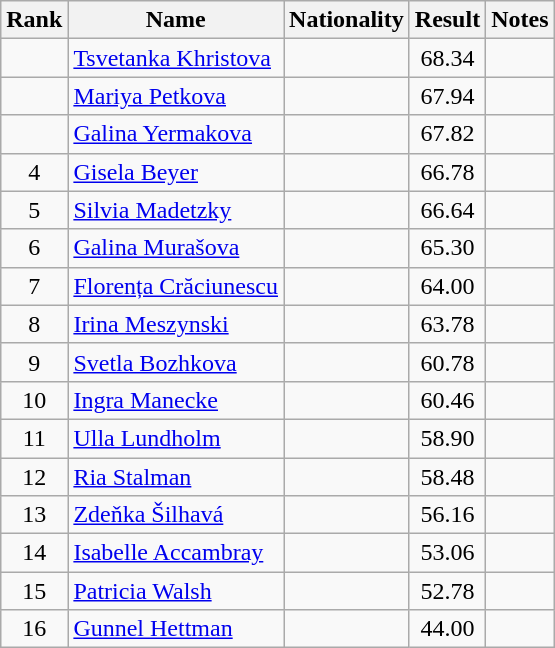<table class="wikitable sortable" style="text-align:center">
<tr>
<th>Rank</th>
<th>Name</th>
<th>Nationality</th>
<th>Result</th>
<th>Notes</th>
</tr>
<tr>
<td></td>
<td align=left><a href='#'>Tsvetanka Khristova</a></td>
<td align=left></td>
<td>68.34</td>
<td></td>
</tr>
<tr>
<td></td>
<td align=left><a href='#'>Mariya Petkova</a></td>
<td align=left></td>
<td>67.94</td>
<td></td>
</tr>
<tr>
<td></td>
<td align=left><a href='#'>Galina Yermakova</a></td>
<td align=left></td>
<td>67.82</td>
<td></td>
</tr>
<tr>
<td>4</td>
<td align=left><a href='#'>Gisela Beyer</a></td>
<td align=left></td>
<td>66.78</td>
<td></td>
</tr>
<tr>
<td>5</td>
<td align=left><a href='#'>Silvia Madetzky</a></td>
<td align=left></td>
<td>66.64</td>
<td></td>
</tr>
<tr>
<td>6</td>
<td align=left><a href='#'>Galina Murašova</a></td>
<td align=left></td>
<td>65.30</td>
<td></td>
</tr>
<tr>
<td>7</td>
<td align=left><a href='#'>Florența Crăciunescu</a></td>
<td align=left></td>
<td>64.00</td>
<td></td>
</tr>
<tr>
<td>8</td>
<td align=left><a href='#'>Irina Meszynski</a></td>
<td align=left></td>
<td>63.78</td>
<td></td>
</tr>
<tr>
<td>9</td>
<td align=left><a href='#'>Svetla Bozhkova</a></td>
<td align=left></td>
<td>60.78</td>
<td></td>
</tr>
<tr>
<td>10</td>
<td align=left><a href='#'>Ingra Manecke</a></td>
<td align=left></td>
<td>60.46</td>
<td></td>
</tr>
<tr>
<td>11</td>
<td align=left><a href='#'>Ulla Lundholm</a></td>
<td align=left></td>
<td>58.90</td>
<td></td>
</tr>
<tr>
<td>12</td>
<td align=left><a href='#'>Ria Stalman</a></td>
<td align=left></td>
<td>58.48</td>
<td></td>
</tr>
<tr>
<td>13</td>
<td align=left><a href='#'>Zdeňka Šilhavá</a></td>
<td align=left></td>
<td>56.16</td>
<td></td>
</tr>
<tr>
<td>14</td>
<td align=left><a href='#'>Isabelle Accambray</a></td>
<td align=left></td>
<td>53.06</td>
<td></td>
</tr>
<tr>
<td>15</td>
<td align=left><a href='#'>Patricia Walsh</a></td>
<td align=left></td>
<td>52.78</td>
<td></td>
</tr>
<tr>
<td>16</td>
<td align=left><a href='#'>Gunnel Hettman</a></td>
<td align=left></td>
<td>44.00</td>
<td></td>
</tr>
</table>
